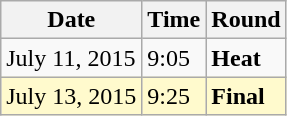<table class="wikitable">
<tr>
<th>Date</th>
<th>Time</th>
<th>Round</th>
</tr>
<tr>
<td>July 11, 2015</td>
<td>9:05</td>
<td><strong>Heat</strong></td>
</tr>
<tr style=background:lemonchiffon>
<td>July 13, 2015</td>
<td>9:25</td>
<td><strong>Final</strong></td>
</tr>
</table>
